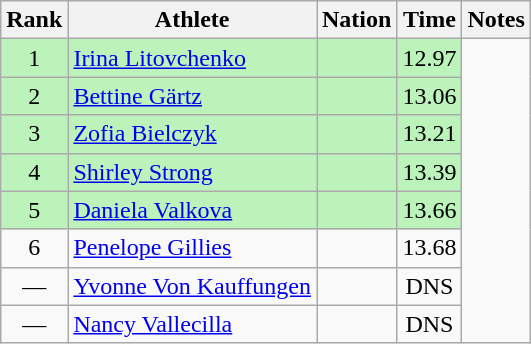<table class="wikitable sortable" style="text-align:center">
<tr>
<th>Rank</th>
<th>Athlete</th>
<th>Nation</th>
<th>Time</th>
<th>Notes</th>
</tr>
<tr style="background:#bbf3bb;">
<td>1</td>
<td align=left><a href='#'>Irina Litovchenko</a></td>
<td align=left></td>
<td>12.97</td>
</tr>
<tr style="background:#bbf3bb;">
<td>2</td>
<td align=left><a href='#'>Bettine Gärtz</a></td>
<td align=left></td>
<td>13.06</td>
</tr>
<tr style="background:#bbf3bb;">
<td>3</td>
<td align=left><a href='#'>Zofia Bielczyk</a></td>
<td align=left></td>
<td>13.21</td>
</tr>
<tr style="background:#bbf3bb;">
<td>4</td>
<td align=left><a href='#'>Shirley Strong</a></td>
<td align=left></td>
<td>13.39</td>
</tr>
<tr style="background:#bbf3bb;">
<td>5</td>
<td align=left><a href='#'>Daniela Valkova</a></td>
<td align=left></td>
<td>13.66</td>
</tr>
<tr>
<td>6</td>
<td align=left><a href='#'>Penelope Gillies</a></td>
<td align=left></td>
<td>13.68</td>
</tr>
<tr>
<td>—</td>
<td align=left><a href='#'>Yvonne Von Kauffungen</a></td>
<td align=left></td>
<td>DNS</td>
</tr>
<tr>
<td>—</td>
<td align=left><a href='#'>Nancy Vallecilla</a></td>
<td align=left></td>
<td>DNS</td>
</tr>
</table>
